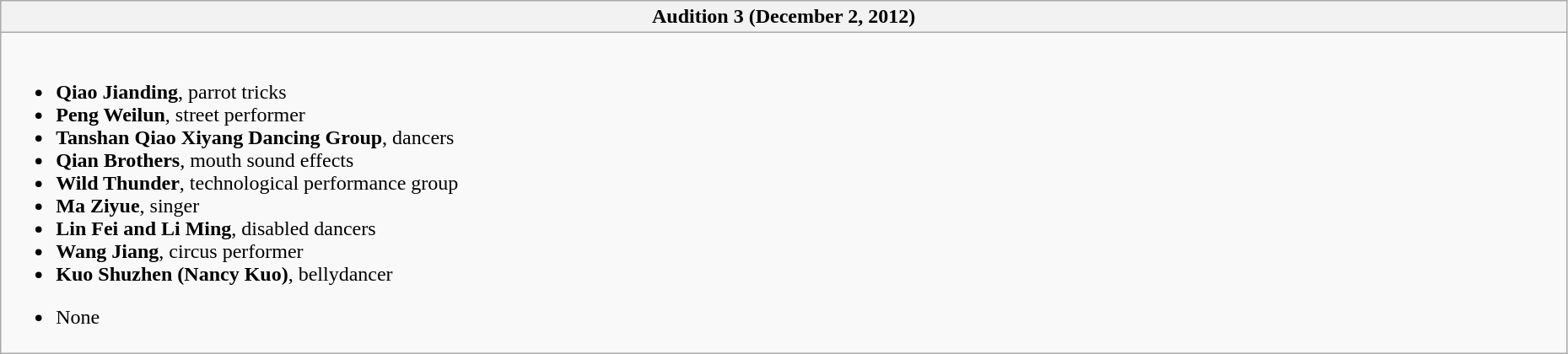<table class="wikitable collapsible collapsed" style="width: 98%">
<tr>
<th style="text-align: center">Audition 3 (December 2, 2012)</th>
</tr>
<tr>
<td><br><ul><li><strong>Qiao Jianding</strong>, parrot tricks </li><li><strong>Peng Weilun</strong>, street performer </li><li><strong>Tanshan Qiao Xiyang Dancing Group</strong>, dancers </li><li><strong>Qian Brothers</strong>, mouth sound effects </li><li><strong>Wild Thunder</strong>, technological performance group </li><li><strong>Ma Ziyue</strong>, singer </li><li><strong>Lin Fei and Li Ming</strong>, disabled dancers </li><li><strong>Wang Jiang</strong>, circus performer </li><li><strong>Kuo Shuzhen (Nancy Kuo)</strong>, bellydancer</li></ul><ul><li>None</li></ul></td>
</tr>
</table>
